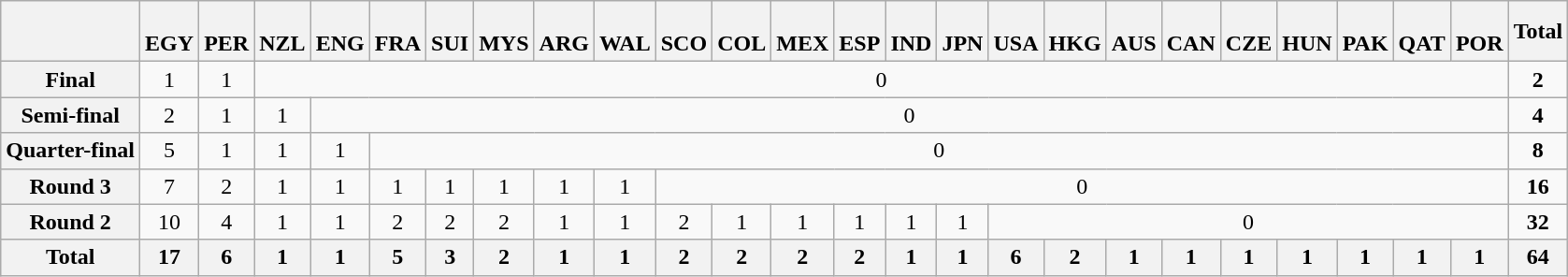<table class="wikitable">
<tr>
<th></th>
<th> <br>EGY</th>
<th> <br>PER</th>
<th> <br>NZL</th>
<th> <br>ENG</th>
<th> <br>FRA</th>
<th> <br>SUI</th>
<th> <br>MYS</th>
<th> <br>ARG</th>
<th> <br>WAL</th>
<th> <br>SCO</th>
<th> <br>COL</th>
<th> <br>MEX</th>
<th> <br>ESP</th>
<th> <br>IND</th>
<th> <br>JPN</th>
<th> <br>USA</th>
<th> <br>HKG</th>
<th> <br>AUS</th>
<th> <br>CAN</th>
<th> <br>CZE</th>
<th> <br>HUN</th>
<th> <br>PAK</th>
<th> <br>QAT</th>
<th> <br>POR</th>
<th>Total</th>
</tr>
<tr align="center">
<th>Final</th>
<td>1</td>
<td>1</td>
<td colspan=22>0</td>
<td><strong>2</strong></td>
</tr>
<tr align="center">
<th>Semi-final</th>
<td>2</td>
<td>1</td>
<td>1</td>
<td colspan=21>0</td>
<td><strong>4</strong></td>
</tr>
<tr align="center">
<th>Quarter-final</th>
<td>5</td>
<td>1</td>
<td>1</td>
<td>1</td>
<td colspan=20>0</td>
<td><strong>8</strong></td>
</tr>
<tr align="center">
<th>Round 3</th>
<td>7</td>
<td>2</td>
<td>1</td>
<td>1</td>
<td>1</td>
<td>1</td>
<td>1</td>
<td>1</td>
<td>1</td>
<td colspan=15>0</td>
<td><strong>16</strong></td>
</tr>
<tr align="center">
<th>Round 2</th>
<td>10</td>
<td>4</td>
<td>1</td>
<td>1</td>
<td>2</td>
<td>2</td>
<td>2</td>
<td>1</td>
<td>1</td>
<td>2</td>
<td>1</td>
<td>1</td>
<td>1</td>
<td>1</td>
<td>1</td>
<td colspan=9>0</td>
<td><strong>32</strong></td>
</tr>
<tr align="center">
<th>Total</th>
<th>17</th>
<th>6</th>
<th>1</th>
<th>1</th>
<th>5</th>
<th>3</th>
<th>2</th>
<th>1</th>
<th>1</th>
<th>2</th>
<th>2</th>
<th>2</th>
<th>2</th>
<th>1</th>
<th>1</th>
<th>6</th>
<th>2</th>
<th>1</th>
<th>1</th>
<th>1</th>
<th>1</th>
<th>1</th>
<th>1</th>
<th>1</th>
<th>64</th>
</tr>
</table>
